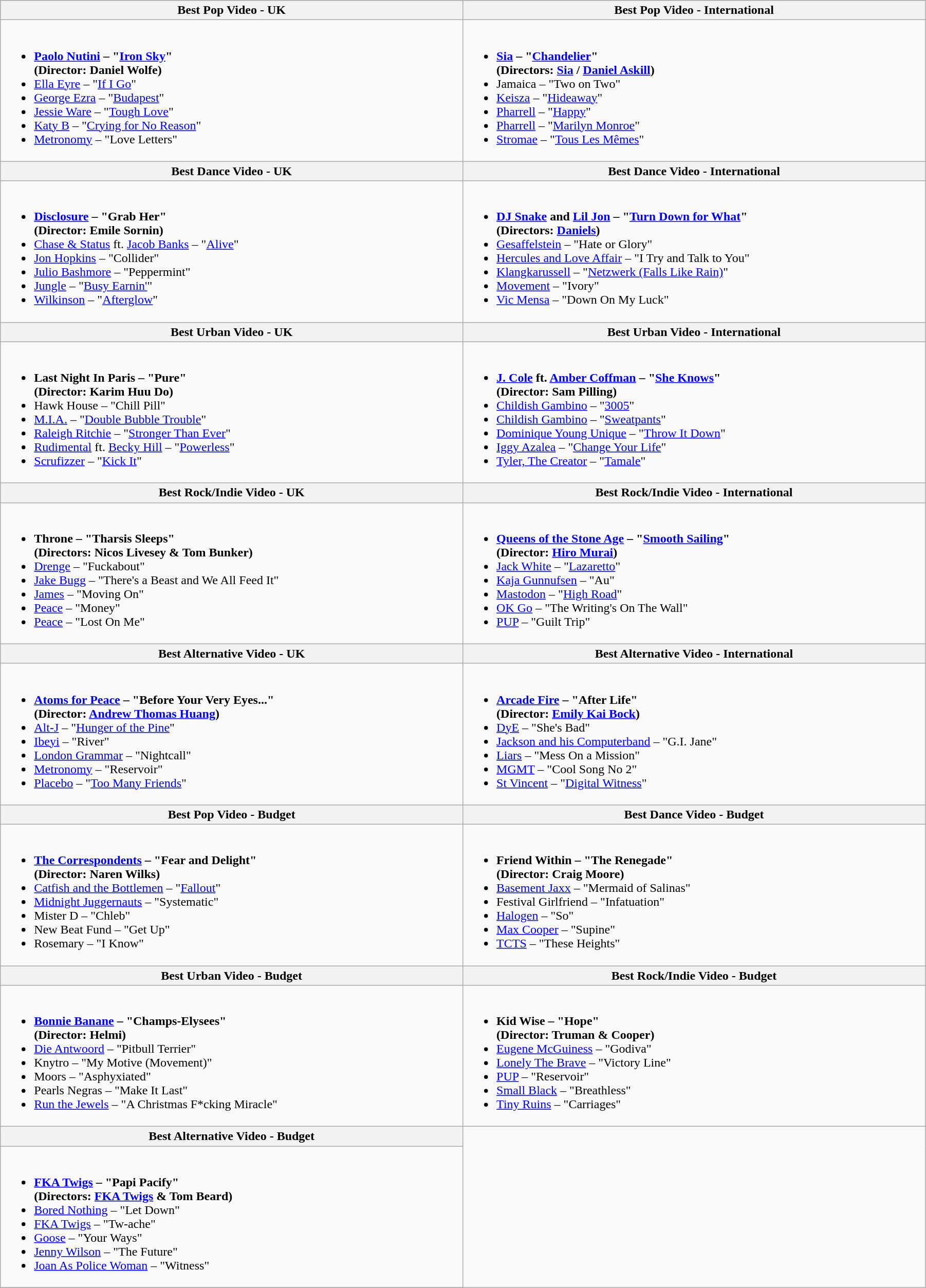<table class="wikitable" style="width:95%">
<tr bgcolor="#bebebe">
<th width="50%">Best Pop Video - UK</th>
<th width="50%">Best Pop Video - International</th>
</tr>
<tr>
<td valign="top"><br><ul><li><strong><a href='#'>Paolo Nutini</a> – "<a href='#'>Iron Sky</a>"<br>(Director: Daniel Wolfe)</strong></li><li><a href='#'>Ella Eyre</a> – "<a href='#'>If I Go</a>"</li><li><a href='#'>George Ezra</a> – "<a href='#'>Budapest</a>"</li><li><a href='#'>Jessie Ware</a> – "<a href='#'>Tough Love</a>"</li><li><a href='#'>Katy B</a> – "<a href='#'>Crying for No Reason</a>"</li><li><a href='#'>Metronomy</a> – "Love Letters"</li></ul></td>
<td valign="top"><br><ul><li><strong><a href='#'>Sia</a> – "<a href='#'>Chandelier</a>"<br>(Directors: <a href='#'>Sia</a> / <a href='#'>Daniel Askill</a>)</strong></li><li>Jamaica – "Two on Two"</li><li><a href='#'>Keisza</a> – "<a href='#'>Hideaway</a>"</li><li><a href='#'>Pharrell</a> – "<a href='#'>Happy</a>"</li><li><a href='#'>Pharrell</a> – "<a href='#'>Marilyn Monroe</a>"</li><li><a href='#'>Stromae</a> – "<a href='#'>Tous Les Mêmes</a>"</li></ul></td>
</tr>
<tr>
<th width="50%">Best Dance Video - UK</th>
<th width="50%">Best Dance Video - International</th>
</tr>
<tr>
<td valign="top"><br><ul><li><strong><a href='#'>Disclosure</a> – "Grab Her"<br>(Director: Emile Sornin)</strong></li><li><a href='#'>Chase & Status</a> ft. <a href='#'>Jacob Banks</a> – "<a href='#'>Alive</a>"</li><li><a href='#'>Jon Hopkins</a> – "Collider"</li><li><a href='#'>Julio Bashmore</a> – "Peppermint"</li><li><a href='#'>Jungle</a> – "<a href='#'>Busy Earnin'</a>"</li><li><a href='#'>Wilkinson</a> – "<a href='#'>Afterglow</a>"</li></ul></td>
<td valign="top"><br><ul><li><strong><a href='#'>DJ Snake</a> and <a href='#'>Lil Jon</a> – "<a href='#'>Turn Down for What</a>"<br>(Directors: <a href='#'>Daniels</a>)</strong></li><li><a href='#'>Gesaffelstein</a> – "Hate or Glory"</li><li><a href='#'>Hercules and Love Affair</a> – "I Try and Talk to You"</li><li><a href='#'>Klangkarussell</a> – "<a href='#'>Netzwerk (Falls Like Rain)</a>"</li><li><a href='#'>Movement</a> – "Ivory"</li><li><a href='#'>Vic Mensa</a> – "Down On My Luck"</li></ul></td>
</tr>
<tr>
<th width="50%">Best Urban Video - UK</th>
<th width="50%">Best Urban Video - International</th>
</tr>
<tr>
<td valign="top"><br><ul><li><strong>Last Night In Paris – "Pure"<br>(Director: Karim Huu Do)</strong></li><li>Hawk House – "Chill Pill"</li><li><a href='#'>M.I.A.</a> – "<a href='#'>Double Bubble Trouble</a>"</li><li><a href='#'>Raleigh Ritchie</a> – "<a href='#'>Stronger Than Ever</a>"</li><li><a href='#'>Rudimental</a> ft. <a href='#'>Becky Hill</a> – "<a href='#'>Powerless</a>"</li><li><a href='#'>Scrufizzer</a> – "<a href='#'>Kick It</a>"</li></ul></td>
<td valign="top"><br><ul><li><strong><a href='#'>J. Cole</a> ft. <a href='#'>Amber Coffman</a> – "<a href='#'>She Knows</a>"<br>(Director: Sam Pilling)</strong></li><li><a href='#'>Childish Gambino</a> – "<a href='#'>3005</a>"</li><li><a href='#'>Childish Gambino</a> – "<a href='#'>Sweatpants</a>"</li><li><a href='#'>Dominique Young Unique</a> – "<a href='#'>Throw It Down</a>"</li><li><a href='#'>Iggy Azalea</a> – "<a href='#'>Change Your Life</a>"</li><li><a href='#'>Tyler, The Creator</a> – "<a href='#'>Tamale</a>"</li></ul></td>
</tr>
<tr>
<th width="50%">Best Rock/Indie Video - UK</th>
<th width="50%">Best Rock/Indie Video - International</th>
</tr>
<tr>
<td valign="top"><br><ul><li><strong>Throne – "Tharsis Sleeps"<br>(Directors: Nicos Livesey & Tom Bunker)</strong></li><li><a href='#'>Drenge</a> – "Fuckabout"</li><li><a href='#'>Jake Bugg</a> – "There's a Beast and We All Feed It"</li><li><a href='#'>James</a> – "Moving On"</li><li><a href='#'>Peace</a> – "Money"</li><li><a href='#'>Peace</a> – "Lost On Me"</li></ul></td>
<td valign="top"><br><ul><li><strong><a href='#'>Queens of the Stone Age</a> – "<a href='#'>Smooth Sailing</a>"<br>(Director: <a href='#'>Hiro Murai</a>)</strong></li><li><a href='#'>Jack White</a> – "<a href='#'>Lazaretto</a>"</li><li><a href='#'>Kaja Gunnufsen</a> – "Au"</li><li><a href='#'>Mastodon</a> – "<a href='#'>High Road</a>"</li><li><a href='#'>OK Go</a> – "The Writing's On The Wall"</li><li><a href='#'>PUP</a> – "Guilt Trip"</li></ul></td>
</tr>
<tr>
<th width="50%">Best Alternative Video - UK</th>
<th width="50%">Best Alternative Video - International</th>
</tr>
<tr>
<td valign="top"><br><ul><li><strong><a href='#'>Atoms for Peace</a> – "Before Your Very Eyes..."<br>(Director: <a href='#'>Andrew Thomas Huang</a>)</strong></li><li><a href='#'>Alt-J</a> – "<a href='#'>Hunger of the Pine</a>"</li><li><a href='#'>Ibeyi</a> – "River"</li><li><a href='#'>London Grammar</a> – "Nightcall"</li><li><a href='#'>Metronomy</a> – "Reservoir"</li><li><a href='#'>Placebo</a> – "<a href='#'>Too Many Friends</a>"</li></ul></td>
<td valign="top"><br><ul><li><strong><a href='#'>Arcade Fire</a> – "After Life"<br>(Director: <a href='#'>Emily Kai Bock</a>)</strong></li><li><a href='#'>DyE</a> – "She's Bad"</li><li><a href='#'>Jackson and his Computerband</a> – "G.I. Jane"</li><li><a href='#'>Liars</a> – "Mess On a Mission"</li><li><a href='#'>MGMT</a> – "Cool Song No 2"</li><li><a href='#'>St Vincent</a> – "<a href='#'>Digital Witness</a>"</li></ul></td>
</tr>
<tr>
<th width="50%">Best Pop Video - Budget</th>
<th width="50%">Best Dance Video - Budget</th>
</tr>
<tr>
<td valign="top"><br><ul><li><strong><a href='#'>The Correspondents</a> – "Fear and Delight"<br>(Director: Naren Wilks)</strong></li><li><a href='#'>Catfish and the Bottlemen</a> – "<a href='#'>Fallout</a>"</li><li><a href='#'>Midnight Juggernauts</a> – "Systematic"</li><li>Mister D – "Chleb"</li><li>New Beat Fund – "Get Up"</li><li>Rosemary – "I Know"</li></ul></td>
<td valign="top"><br><ul><li><strong>Friend Within – "The Renegade"<br>(Director: Craig Moore)</strong></li><li><a href='#'>Basement Jaxx</a> – "Mermaid of Salinas"</li><li>Festival Girlfriend – "Infatuation"</li><li><a href='#'>Halogen</a> – "So"</li><li><a href='#'>Max Cooper</a> – "Supine"</li><li><a href='#'>TCTS</a> – "These Heights"</li></ul></td>
</tr>
<tr>
<th width="50%">Best Urban Video - Budget</th>
<th width="50%">Best Rock/Indie Video - Budget</th>
</tr>
<tr>
<td valign="top"><br><ul><li><strong><a href='#'>Bonnie Banane</a> – "Champs-Elysees"<br>(Director: Helmi)</strong></li><li><a href='#'>Die Antwoord</a> – "Pitbull Terrier"</li><li>Knytro – "My Motive (Movement)"</li><li>Moors – "Asphyxiated"</li><li>Pearls Negras – "Make It Last"</li><li><a href='#'>Run the Jewels</a> – "A Christmas F*cking Miracle"</li></ul></td>
<td valign="top"><br><ul><li><strong>Kid Wise – "Hope"<br>(Director: Truman & Cooper)</strong></li><li><a href='#'>Eugene McGuiness</a> – "Godiva"</li><li><a href='#'>Lonely The Brave</a> – "Victory Line"</li><li><a href='#'>PUP</a> – "Reservoir"</li><li><a href='#'>Small Black</a> – "Breathless"</li><li><a href='#'>Tiny Ruins</a> – "Carriages"</li></ul></td>
</tr>
<tr>
<th width="50%">Best Alternative Video - Budget</th>
</tr>
<tr>
<td valign="top"><br><ul><li><strong><a href='#'>FKA Twigs</a> – "Papi Pacify"<br>(Directors: <a href='#'>FKA Twigs</a> & Tom Beard)</strong></li><li><a href='#'>Bored Nothing</a> – "Let Down"</li><li><a href='#'>FKA Twigs</a> – "Tw-ache"</li><li><a href='#'>Goose</a> – "Your Ways"</li><li><a href='#'>Jenny Wilson</a> – "The Future"</li><li><a href='#'>Joan As Police Woman</a> – "Witness"</li></ul></td>
</tr>
<tr>
</tr>
</table>
